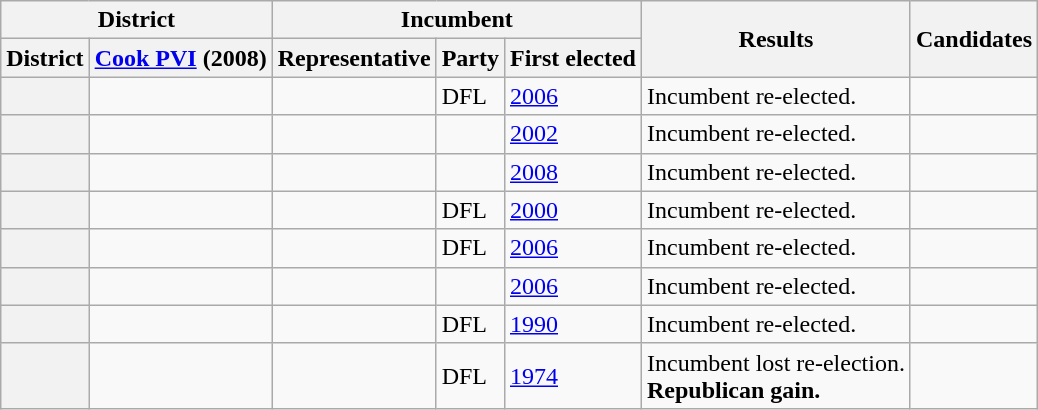<table class="wikitable sortable">
<tr>
<th colspan=2>District</th>
<th colspan=3>Incumbent</th>
<th rowspan=2>Results</th>
<th rowspan=2>Candidates</th>
</tr>
<tr valign=bottom>
<th>District</th>
<th><a href='#'>Cook PVI</a> (2008)</th>
<th>Representative</th>
<th>Party</th>
<th>First elected</th>
</tr>
<tr>
<th></th>
<td></td>
<td></td>
<td>DFL</td>
<td><a href='#'>2006</a></td>
<td>Incumbent re-elected.</td>
<td nowrap></td>
</tr>
<tr>
<th></th>
<td></td>
<td></td>
<td></td>
<td><a href='#'>2002</a></td>
<td>Incumbent re-elected.</td>
<td nowrap></td>
</tr>
<tr>
<th></th>
<td></td>
<td></td>
<td></td>
<td><a href='#'>2008</a></td>
<td>Incumbent re-elected.</td>
<td nowrap></td>
</tr>
<tr>
<th></th>
<td></td>
<td></td>
<td>DFL</td>
<td><a href='#'>2000</a></td>
<td>Incumbent re-elected.</td>
<td nowrap></td>
</tr>
<tr>
<th></th>
<td></td>
<td></td>
<td>DFL</td>
<td><a href='#'>2006</a></td>
<td>Incumbent re-elected.</td>
<td nowrap></td>
</tr>
<tr>
<th></th>
<td></td>
<td></td>
<td></td>
<td><a href='#'>2006</a></td>
<td>Incumbent re-elected.</td>
<td nowrap></td>
</tr>
<tr>
<th></th>
<td></td>
<td></td>
<td>DFL</td>
<td><a href='#'>1990</a></td>
<td>Incumbent re-elected.</td>
<td nowrap></td>
</tr>
<tr>
<th></th>
<td></td>
<td></td>
<td>DFL</td>
<td><a href='#'>1974</a></td>
<td>Incumbent lost re-election.<br><strong>Republican gain.</strong></td>
<td nowrap></td>
</tr>
</table>
